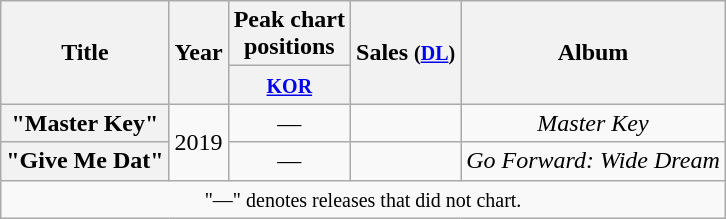<table class="wikitable plainrowheaders" style="text-align:center;">
<tr>
<th scope="col" rowspan="2">Title</th>
<th scope="col" rowspan="2">Year</th>
<th scope="col" colspan="1">Peak chart <br> positions</th>
<th scope="col" rowspan="2">Sales <small>(<a href='#'>DL</a>)</small></th>
<th scope="col" rowspan="2">Album</th>
</tr>
<tr>
<th><small><a href='#'>KOR</a></small><br></th>
</tr>
<tr>
<th scope="row">"Master Key"</th>
<td rowspan="2">2019</td>
<td>—</td>
<td></td>
<td><em>Master Key</em></td>
</tr>
<tr>
<th scope="row">"Give Me Dat"</th>
<td>—</td>
<td></td>
<td><em>Go Forward: Wide Dream</em></td>
</tr>
<tr>
<td colspan="5" align="center"><small>"—" denotes releases that did not chart.</small></td>
</tr>
</table>
